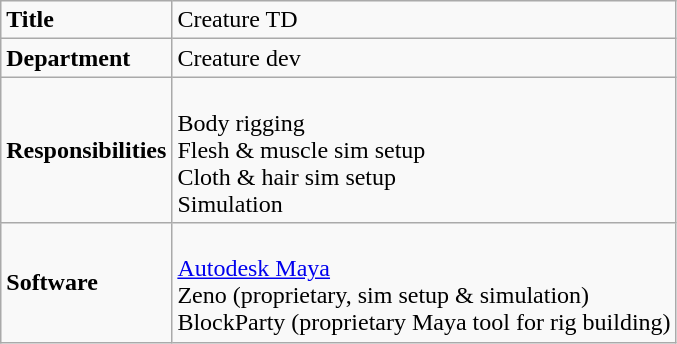<table class="wikitable">
<tr>
<td><strong>Title</strong></td>
<td>Creature TD</td>
</tr>
<tr>
<td><strong>Department</strong></td>
<td>Creature dev</td>
</tr>
<tr>
<td><strong>Responsibilities</strong></td>
<td><br>Body rigging<br>
Flesh & muscle sim setup<br>
Cloth & hair sim setup<br>
Simulation</td>
</tr>
<tr>
<td><strong>Software</strong></td>
<td><br><a href='#'>Autodesk Maya</a><br>
Zeno (proprietary, sim setup & simulation)<br>
BlockParty (proprietary Maya tool for rig building)<br></td>
</tr>
</table>
